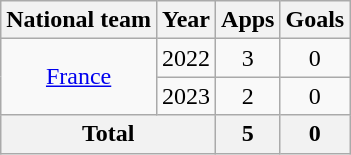<table class="wikitable" style="text-align: center;">
<tr>
<th>National team</th>
<th>Year</th>
<th>Apps</th>
<th>Goals</th>
</tr>
<tr>
<td rowspan="2"><a href='#'>France</a></td>
<td>2022</td>
<td>3</td>
<td>0</td>
</tr>
<tr>
<td>2023</td>
<td>2</td>
<td>0</td>
</tr>
<tr>
<th colspan="2">Total</th>
<th>5</th>
<th>0</th>
</tr>
</table>
